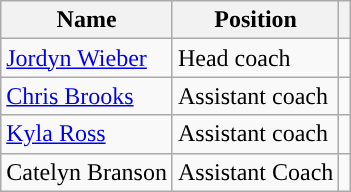<table class="wikitable">
<tr>
<th>Name</th>
<th>Position</th>
<th></th>
</tr>
<tr align="left" valign="top">
<td><a href='#'>Jordyn Wieber</a></td>
<td>Head coach</td>
<td></td>
</tr>
<tr align="left" valign="top">
<td><a href='#'>Chris Brooks</a></td>
<td>Assistant coach</td>
<td></td>
</tr>
<tr>
<td><a href='#'>Kyla Ross</a></td>
<td>Assistant coach</td>
<td></td>
</tr>
<tr>
<td>Catelyn Branson</td>
<td>Assistant Coach</td>
<td></td>
</tr>
</table>
